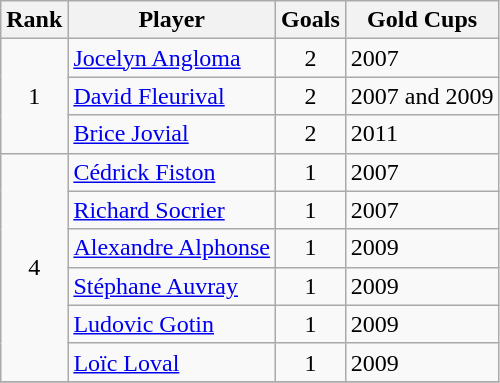<table class="wikitable" style="text-align: left;">
<tr>
<th>Rank</th>
<th>Player</th>
<th>Goals</th>
<th>Gold Cups</th>
</tr>
<tr>
<td rowspan=3 align=center>1</td>
<td><a href='#'>Jocelyn Angloma</a></td>
<td align=center>2</td>
<td>2007</td>
</tr>
<tr>
<td><a href='#'>David Fleurival</a></td>
<td align=center>2</td>
<td>2007 and 2009</td>
</tr>
<tr>
<td><a href='#'>Brice Jovial</a></td>
<td align=center>2</td>
<td>2011</td>
</tr>
<tr>
<td rowspan=6 align=center>4</td>
<td><a href='#'>Cédrick Fiston</a></td>
<td align=center>1</td>
<td>2007</td>
</tr>
<tr>
<td><a href='#'>Richard Socrier</a></td>
<td align=center>1</td>
<td>2007</td>
</tr>
<tr>
<td><a href='#'>Alexandre Alphonse</a></td>
<td align=center>1</td>
<td>2009</td>
</tr>
<tr>
<td><a href='#'>Stéphane Auvray</a></td>
<td align=center>1</td>
<td>2009</td>
</tr>
<tr>
<td><a href='#'>Ludovic Gotin</a></td>
<td align=center>1</td>
<td>2009</td>
</tr>
<tr>
<td><a href='#'>Loïc Loval</a></td>
<td align=center>1</td>
<td>2009</td>
</tr>
<tr>
</tr>
</table>
